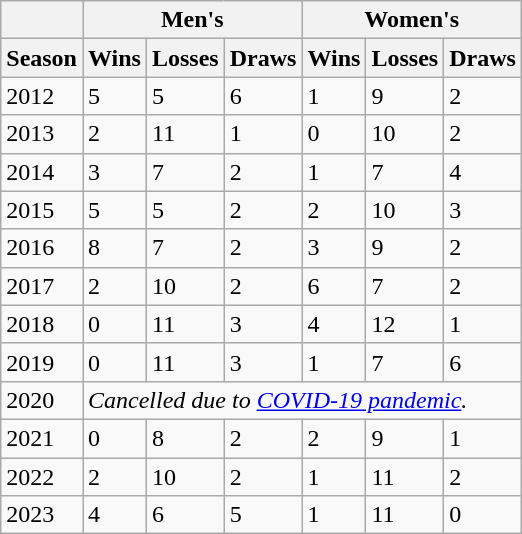<table class="wikitable">
<tr>
<th></th>
<th colspan="3">Men's</th>
<th colspan="3">Women's</th>
</tr>
<tr>
<th>Season</th>
<th>Wins</th>
<th>Losses</th>
<th>Draws</th>
<th>Wins</th>
<th>Losses</th>
<th>Draws</th>
</tr>
<tr>
<td>2012</td>
<td>5</td>
<td>5</td>
<td>6</td>
<td>1</td>
<td>9</td>
<td>2</td>
</tr>
<tr>
<td>2013</td>
<td>2</td>
<td>11</td>
<td>1</td>
<td>0</td>
<td>10</td>
<td>2</td>
</tr>
<tr>
<td>2014</td>
<td>3</td>
<td>7</td>
<td>2</td>
<td>1</td>
<td>7</td>
<td>4</td>
</tr>
<tr>
<td>2015</td>
<td>5</td>
<td>5</td>
<td>2</td>
<td>2</td>
<td>10</td>
<td>3</td>
</tr>
<tr>
<td>2016</td>
<td>8</td>
<td>7</td>
<td>2</td>
<td>3</td>
<td>9</td>
<td>2</td>
</tr>
<tr>
<td>2017</td>
<td>2</td>
<td>10</td>
<td>2</td>
<td>6</td>
<td>7</td>
<td>2</td>
</tr>
<tr>
<td>2018</td>
<td>0</td>
<td>11</td>
<td>3</td>
<td>4</td>
<td>12</td>
<td>1</td>
</tr>
<tr>
<td>2019</td>
<td>0</td>
<td>11</td>
<td>3</td>
<td>1</td>
<td>7</td>
<td>6</td>
</tr>
<tr>
<td>2020</td>
<td colspan="6"><em>Cancelled due to <a href='#'>COVID-19 pandemic</a>.</em></td>
</tr>
<tr>
<td>2021</td>
<td>0</td>
<td>8</td>
<td>2</td>
<td>2</td>
<td>9</td>
<td>1</td>
</tr>
<tr>
<td>2022</td>
<td>2</td>
<td>10</td>
<td>2</td>
<td>1</td>
<td>11</td>
<td>2</td>
</tr>
<tr>
<td>2023</td>
<td>4</td>
<td>6</td>
<td>5</td>
<td>1</td>
<td>11</td>
<td>0</td>
</tr>
</table>
